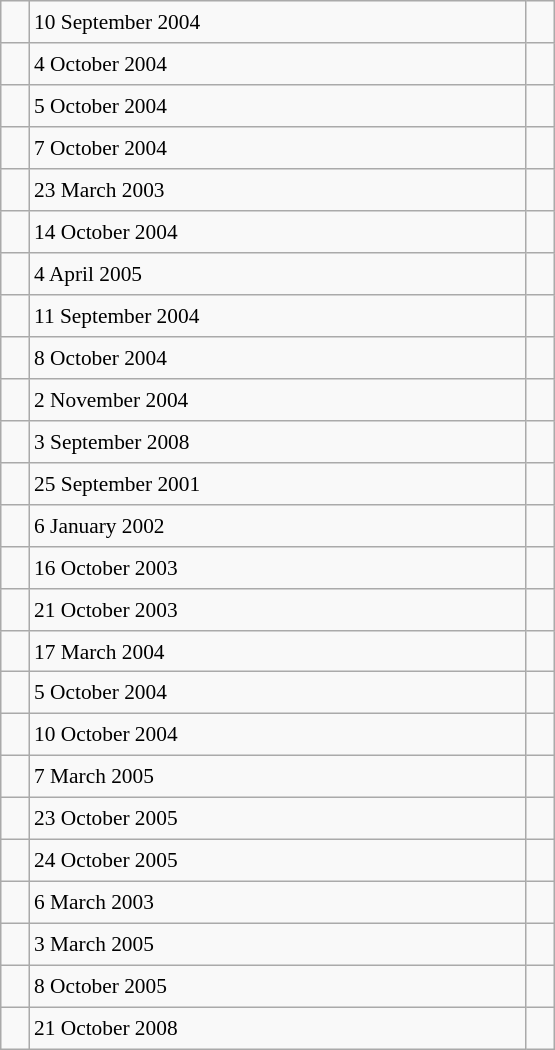<table class="wikitable" style="font-size: 89%; float: left; width: 26em; margin-right: 1em; height: 700px">
<tr>
<td></td>
<td>10 September 2004</td>
<td></td>
</tr>
<tr>
<td></td>
<td>4 October 2004</td>
<td></td>
</tr>
<tr>
<td></td>
<td>5 October 2004</td>
<td></td>
</tr>
<tr>
<td></td>
<td>7 October 2004</td>
<td></td>
</tr>
<tr>
<td></td>
<td>23 March 2003</td>
<td></td>
</tr>
<tr>
<td></td>
<td>14 October 2004</td>
<td></td>
</tr>
<tr>
<td></td>
<td>4 April 2005</td>
<td></td>
</tr>
<tr>
<td></td>
<td>11 September 2004</td>
<td></td>
</tr>
<tr>
<td></td>
<td>8 October 2004</td>
<td></td>
</tr>
<tr>
<td></td>
<td>2 November 2004</td>
<td></td>
</tr>
<tr>
<td></td>
<td>3 September 2008</td>
<td></td>
</tr>
<tr>
<td></td>
<td>25 September 2001</td>
<td></td>
</tr>
<tr>
<td></td>
<td>6 January 2002</td>
<td></td>
</tr>
<tr>
<td></td>
<td>16 October 2003</td>
<td></td>
</tr>
<tr>
<td></td>
<td>21 October 2003</td>
<td></td>
</tr>
<tr>
<td></td>
<td>17 March 2004</td>
<td></td>
</tr>
<tr>
<td></td>
<td>5 October 2004</td>
<td></td>
</tr>
<tr>
<td></td>
<td>10 October 2004</td>
<td></td>
</tr>
<tr>
<td></td>
<td>7 March 2005</td>
<td></td>
</tr>
<tr>
<td></td>
<td>23 October 2005</td>
<td></td>
</tr>
<tr>
<td></td>
<td>24 October 2005</td>
<td></td>
</tr>
<tr>
<td></td>
<td>6 March 2003</td>
<td></td>
</tr>
<tr>
<td></td>
<td>3 March 2005</td>
<td></td>
</tr>
<tr>
<td></td>
<td>8 October 2005</td>
<td></td>
</tr>
<tr>
<td></td>
<td>21 October 2008</td>
<td></td>
</tr>
</table>
